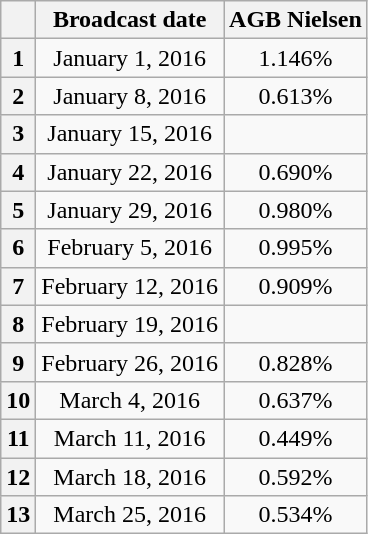<table class="wikitable" style="text-align:center">
<tr>
<th></th>
<th>Broadcast date</th>
<th>AGB Nielsen</th>
</tr>
<tr>
<th>1</th>
<td>January 1, 2016</td>
<td>1.146%</td>
</tr>
<tr>
<th>2</th>
<td>January 8, 2016</td>
<td>0.613%</td>
</tr>
<tr>
<th>3</th>
<td>January 15, 2016</td>
<td></td>
</tr>
<tr>
<th>4</th>
<td>January 22, 2016</td>
<td>0.690%</td>
</tr>
<tr>
<th>5</th>
<td>January 29, 2016</td>
<td>0.980%</td>
</tr>
<tr>
<th>6</th>
<td>February 5, 2016</td>
<td>0.995%</td>
</tr>
<tr>
<th>7</th>
<td>February 12, 2016</td>
<td>0.909%</td>
</tr>
<tr>
<th>8</th>
<td>February 19, 2016</td>
<td></td>
</tr>
<tr>
<th>9</th>
<td>February 26, 2016</td>
<td>0.828%</td>
</tr>
<tr>
<th>10</th>
<td>March 4, 2016</td>
<td>0.637%</td>
</tr>
<tr>
<th>11</th>
<td>March 11, 2016</td>
<td>0.449%</td>
</tr>
<tr>
<th>12</th>
<td>March 18, 2016</td>
<td>0.592%</td>
</tr>
<tr>
<th>13</th>
<td>March 25, 2016</td>
<td>0.534%</td>
</tr>
</table>
